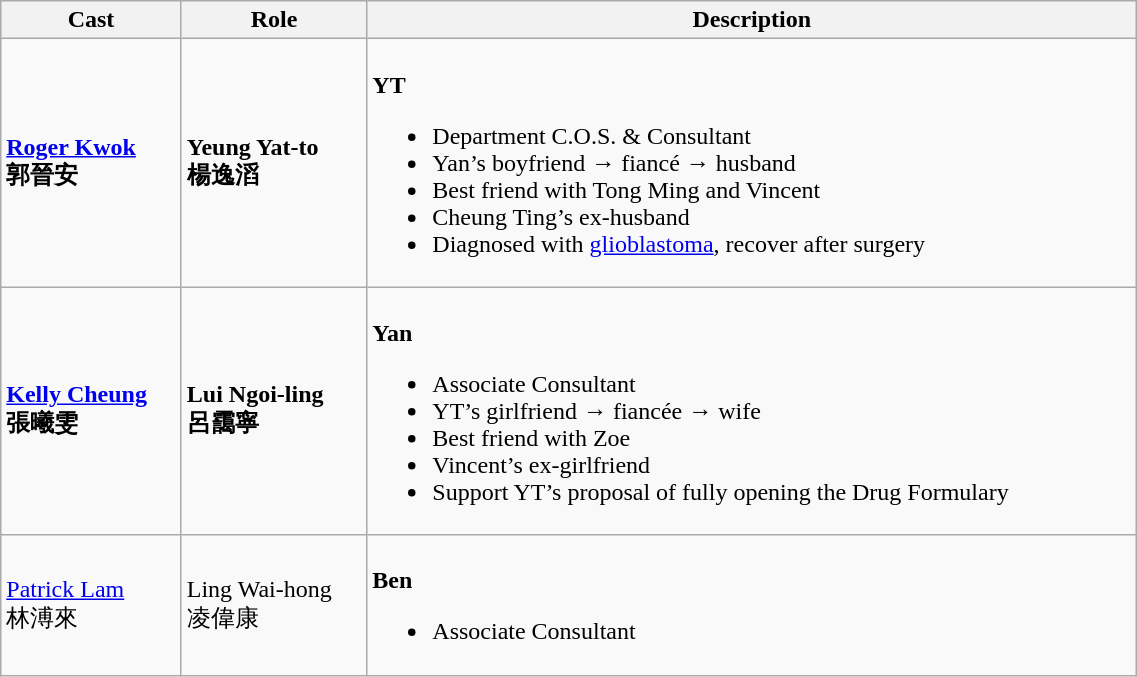<table class="wikitable" width="60%">
<tr>
<th>Cast</th>
<th>Role</th>
<th>Description</th>
</tr>
<tr>
<td><strong><a href='#'>Roger Kwok</a> <br> 郭晉安 </strong></td>
<td><strong> Yeung Yat-to<br>楊逸滔 </strong></td>
<td><br><strong>YT</strong><ul><li>Department C.O.S. & Consultant</li><li>Yan’s boyfriend → fiancé → husband</li><li>Best friend with Tong Ming and Vincent</li><li>Cheung Ting’s ex-husband</li><li>Diagnosed with <a href='#'>glioblastoma</a>, recover after surgery</li></ul></td>
</tr>
<tr>
<td><strong><a href='#'>Kelly Cheung</a> <br> 張曦雯 </strong></td>
<td><strong> Lui Ngoi-ling <br> 呂靄寧</strong></td>
<td><br><strong>Yan</strong><ul><li>Associate Consultant</li><li>YT’s girlfriend → fiancée → wife</li><li>Best friend with Zoe</li><li>Vincent’s ex-girlfriend</li><li>Support YT’s proposal of fully opening the Drug Formulary</li></ul></td>
</tr>
<tr>
<td><a href='#'>Patrick Lam</a> <br> 林溥來</td>
<td>Ling Wai-hong <br> 凌偉康</td>
<td><br><strong>Ben</strong><ul><li>Associate Consultant</li></ul></td>
</tr>
</table>
